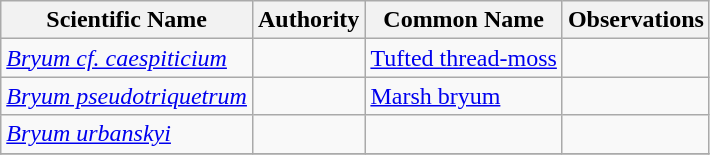<table class ="wikitable sortable">
<tr>
<th>Scientific Name</th>
<th>Authority</th>
<th>Common Name</th>
<th>Observations</th>
</tr>
<tr>
<td><em><a href='#'>Bryum cf. caespiticium</a></em></td>
<td></td>
<td><a href='#'>Tufted thread-moss</a></td>
<td></td>
</tr>
<tr>
<td><em><a href='#'>Bryum pseudotriquetrum</a></em></td>
<td></td>
<td><a href='#'>Marsh bryum</a></td>
<td></td>
</tr>
<tr>
<td><em><a href='#'>Bryum urbanskyi</a></em></td>
<td></td>
<td></td>
<td></td>
</tr>
<tr>
</tr>
</table>
